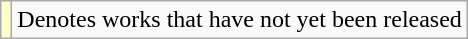<table class="wikitable">
<tr>
<td style="background:#FFFFCC;"></td>
<td>Denotes works that have not yet been released</td>
</tr>
</table>
